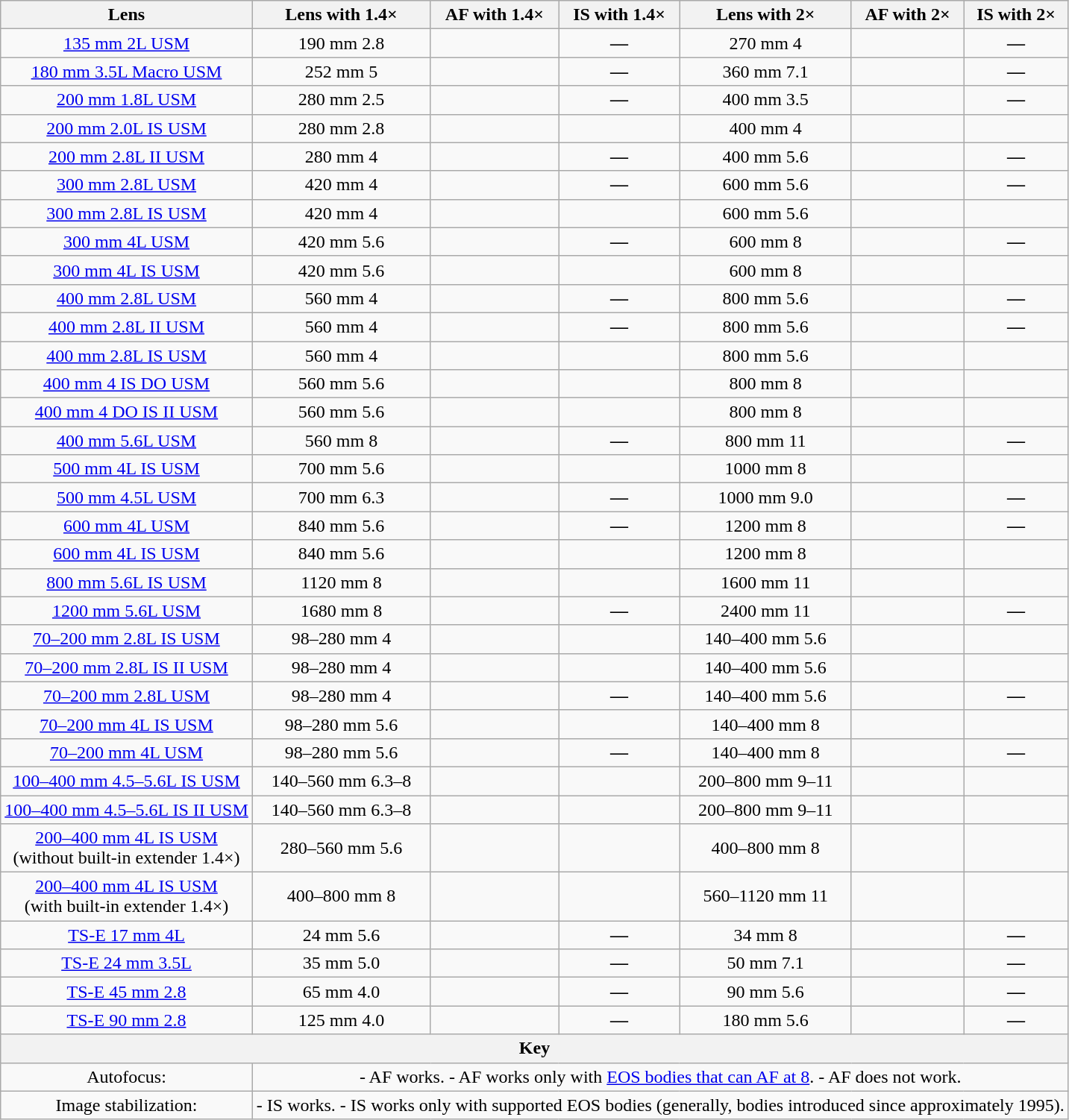<table class="wikitable" style="text-align:center">
<tr ">
<th>Lens</th>
<th>Lens with 1.4×</th>
<th>AF with 1.4×</th>
<th>IS with 1.4×</th>
<th>Lens with 2×</th>
<th>AF with 2×</th>
<th>IS with 2×</th>
</tr>
<tr>
<td><a href='#'>135 mm 2L USM</a></td>
<td>190 mm 2.8</td>
<td></td>
<td><strong>—</strong></td>
<td>270 mm 4</td>
<td></td>
<td><strong>—</strong></td>
</tr>
<tr>
<td><a href='#'>180 mm 3.5L Macro USM</a></td>
<td>252 mm 5</td>
<td></td>
<td><strong>—</strong></td>
<td>360 mm 7.1</td>
<td></td>
<td><strong>—</strong></td>
</tr>
<tr>
<td><a href='#'>200 mm 1.8L USM</a></td>
<td>280 mm 2.5</td>
<td></td>
<td><strong>—</strong></td>
<td>400 mm 3.5</td>
<td></td>
<td><strong>—</strong></td>
</tr>
<tr>
<td><a href='#'>200 mm 2.0L IS USM</a></td>
<td>280 mm 2.8</td>
<td></td>
<td></td>
<td>400 mm 4</td>
<td></td>
<td></td>
</tr>
<tr>
<td><a href='#'>200 mm 2.8L II USM</a></td>
<td>280 mm 4</td>
<td></td>
<td><strong>—</strong></td>
<td>400 mm 5.6</td>
<td></td>
<td><strong>—</strong></td>
</tr>
<tr>
<td><a href='#'>300 mm 2.8L USM</a></td>
<td>420 mm 4</td>
<td></td>
<td><strong>—</strong></td>
<td>600 mm 5.6</td>
<td></td>
<td><strong>—</strong></td>
</tr>
<tr>
<td><a href='#'>300 mm 2.8L IS USM</a></td>
<td>420 mm 4</td>
<td></td>
<td></td>
<td>600 mm 5.6</td>
<td></td>
<td></td>
</tr>
<tr>
<td><a href='#'>300 mm 4L USM</a></td>
<td>420 mm 5.6</td>
<td></td>
<td><strong>—</strong></td>
<td>600 mm 8</td>
<td></td>
<td><strong>—</strong></td>
</tr>
<tr>
<td><a href='#'>300 mm 4L IS USM</a></td>
<td>420 mm 5.6</td>
<td></td>
<td></td>
<td>600 mm 8</td>
<td></td>
<td></td>
</tr>
<tr>
<td><a href='#'>400 mm 2.8L USM</a></td>
<td>560 mm 4</td>
<td></td>
<td><strong>—</strong></td>
<td>800 mm 5.6</td>
<td></td>
<td><strong>—</strong></td>
</tr>
<tr>
<td><a href='#'>400 mm 2.8L II USM</a></td>
<td>560 mm 4</td>
<td></td>
<td><strong>—</strong></td>
<td>800 mm 5.6</td>
<td></td>
<td><strong>—</strong></td>
</tr>
<tr>
<td><a href='#'>400 mm 2.8L IS USM</a></td>
<td>560 mm 4</td>
<td></td>
<td></td>
<td>800 mm 5.6</td>
<td></td>
<td></td>
</tr>
<tr>
<td><a href='#'>400 mm 4 IS DO USM</a></td>
<td>560 mm 5.6</td>
<td></td>
<td></td>
<td>800 mm 8</td>
<td></td>
<td></td>
</tr>
<tr>
<td><a href='#'>400 mm 4 DO IS II USM</a></td>
<td>560 mm 5.6</td>
<td></td>
<td></td>
<td>800 mm 8</td>
<td></td>
<td></td>
</tr>
<tr>
<td><a href='#'>400 mm 5.6L USM</a></td>
<td>560 mm 8</td>
<td></td>
<td><strong>—</strong></td>
<td>800 mm 11</td>
<td></td>
<td><strong>—</strong></td>
</tr>
<tr>
<td><a href='#'>500 mm 4L IS USM</a></td>
<td>700 mm 5.6</td>
<td></td>
<td></td>
<td>1000 mm 8</td>
<td></td>
<td></td>
</tr>
<tr>
<td><a href='#'>500 mm 4.5L USM</a></td>
<td>700 mm 6.3</td>
<td></td>
<td><strong>—</strong></td>
<td>1000 mm 9.0</td>
<td></td>
<td><strong>—</strong></td>
</tr>
<tr>
<td><a href='#'>600 mm 4L USM</a></td>
<td>840 mm 5.6</td>
<td></td>
<td><strong>—</strong></td>
<td>1200 mm 8</td>
<td></td>
<td><strong>—</strong></td>
</tr>
<tr>
<td><a href='#'>600 mm 4L IS USM</a></td>
<td>840 mm 5.6</td>
<td></td>
<td></td>
<td>1200 mm 8</td>
<td></td>
<td></td>
</tr>
<tr>
<td><a href='#'>800 mm 5.6L IS USM</a></td>
<td>1120 mm 8</td>
<td></td>
<td></td>
<td>1600 mm 11</td>
<td></td>
<td></td>
</tr>
<tr>
<td><a href='#'>1200 mm 5.6L USM</a></td>
<td>1680 mm 8</td>
<td></td>
<td><strong>—</strong></td>
<td>2400 mm 11</td>
<td></td>
<td><strong>—</strong></td>
</tr>
<tr>
<td><a href='#'>70–200 mm 2.8L IS USM</a></td>
<td>98–280 mm 4</td>
<td></td>
<td></td>
<td>140–400 mm 5.6</td>
<td></td>
<td></td>
</tr>
<tr>
<td><a href='#'>70–200 mm 2.8L IS II USM</a></td>
<td>98–280 mm 4</td>
<td></td>
<td></td>
<td>140–400 mm 5.6</td>
<td></td>
<td></td>
</tr>
<tr>
<td><a href='#'>70–200 mm 2.8L USM</a></td>
<td>98–280 mm 4</td>
<td> </td>
<td><strong>—</strong></td>
<td>140–400 mm 5.6</td>
<td> </td>
<td><strong>—</strong></td>
</tr>
<tr>
<td><a href='#'>70–200 mm 4L IS USM</a></td>
<td>98–280 mm 5.6</td>
<td></td>
<td></td>
<td>140–400 mm 8</td>
<td></td>
<td></td>
</tr>
<tr>
<td><a href='#'>70–200 mm 4L USM</a></td>
<td>98–280 mm 5.6</td>
<td></td>
<td><strong>—</strong></td>
<td>140–400 mm 8</td>
<td></td>
<td><strong>—</strong></td>
</tr>
<tr>
<td><a href='#'>100–400 mm 4.5–5.6L IS USM</a></td>
<td>140–560 mm 6.3–8</td>
<td></td>
<td></td>
<td>200–800 mm 9–11</td>
<td></td>
<td></td>
</tr>
<tr>
<td><a href='#'>100–400 mm 4.5–5.6L IS II USM</a></td>
<td>140–560 mm 6.3–8</td>
<td></td>
<td></td>
<td>200–800 mm 9–11</td>
<td></td>
<td></td>
</tr>
<tr>
<td><a href='#'>200–400 mm 4L IS USM</a> <br>(without built-in extender 1.4×)</td>
<td>280–560 mm 5.6</td>
<td></td>
<td></td>
<td>400–800 mm 8</td>
<td></td>
<td></td>
</tr>
<tr>
<td><a href='#'>200–400 mm 4L IS USM</a> <br>(with built-in extender 1.4×)</td>
<td>400–800 mm 8</td>
<td></td>
<td></td>
<td>560–1120 mm 11</td>
<td></td>
<td></td>
</tr>
<tr>
<td><a href='#'>TS-E 17 mm 4L</a></td>
<td>24 mm 5.6</td>
<td></td>
<td><strong>—</strong></td>
<td>34 mm 8</td>
<td></td>
<td><strong>—</strong></td>
</tr>
<tr>
<td><a href='#'>TS-E 24 mm 3.5L</a></td>
<td>35 mm 5.0</td>
<td></td>
<td><strong>—</strong></td>
<td>50 mm 7.1</td>
<td></td>
<td><strong>—</strong></td>
</tr>
<tr>
<td><a href='#'>TS-E 45 mm 2.8</a></td>
<td>65 mm 4.0</td>
<td></td>
<td><strong>—</strong></td>
<td>90 mm 5.6</td>
<td></td>
<td><strong>—</strong></td>
</tr>
<tr>
<td><a href='#'>TS-E 90 mm 2.8</a></td>
<td>125 mm 4.0</td>
<td></td>
<td><strong>—</strong></td>
<td>180 mm 5.6</td>
<td></td>
<td><strong>—</strong></td>
</tr>
<tr>
<th colspan=7>Key</th>
</tr>
<tr>
<td>Autofocus:</td>
<td colspan=6> - AF works.  - AF works only with <a href='#'>EOS bodies that can AF at 8</a>.  - AF does not work.</td>
</tr>
<tr>
<td>Image stabilization:</td>
<td colspan=6> - IS works.  - IS works only with supported EOS bodies (generally, bodies introduced since approximately 1995).</td>
</tr>
</table>
